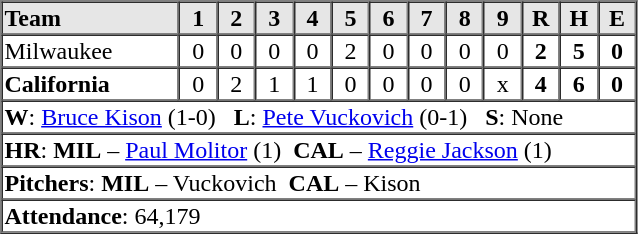<table border=1 cellspacing=0 width=425 style="margin-left:3em;">
<tr style="text-align:center; background-color:#e6e6e6;">
<th align=left width=28%>Team</th>
<th width=6%>1</th>
<th width=6%>2</th>
<th width=6%>3</th>
<th width=6%>4</th>
<th width=6%>5</th>
<th width=6%>6</th>
<th width=6%>7</th>
<th width=6%>8</th>
<th width=6%>9</th>
<th width=6%>R</th>
<th width=6%>H</th>
<th width=6%>E</th>
</tr>
<tr style="text-align:center;">
<td align=left>Milwaukee</td>
<td>0</td>
<td>0</td>
<td>0</td>
<td>0</td>
<td>2</td>
<td>0</td>
<td>0</td>
<td>0</td>
<td>0</td>
<td><strong>2</strong></td>
<td><strong>5</strong></td>
<td><strong>0</strong></td>
</tr>
<tr style="text-align:center;">
<td align=left><strong>California</strong></td>
<td>0</td>
<td>2</td>
<td>1</td>
<td>1</td>
<td>0</td>
<td>0</td>
<td>0</td>
<td>0</td>
<td>x</td>
<td><strong>4</strong></td>
<td><strong>6</strong></td>
<td><strong>0</strong></td>
</tr>
<tr style="text-align:left;">
<td colspan=13><strong>W</strong>: <a href='#'>Bruce Kison</a> (1-0)   <strong>L</strong>: <a href='#'>Pete Vuckovich</a> (0-1)   <strong>S</strong>: None</td>
</tr>
<tr style="text-align:left;">
<td colspan=13><strong>HR</strong>: <strong>MIL</strong> – <a href='#'>Paul Molitor</a> (1)  <strong>CAL</strong> – <a href='#'>Reggie Jackson</a> (1)</td>
</tr>
<tr style="text-align:left;">
<td colspan=13><strong>Pitchers</strong>: <strong>MIL</strong> – Vuckovich  <strong>CAL</strong> – Kison</td>
</tr>
<tr style="text-align:left;">
<td colspan=13><strong>Attendance</strong>: 64,179</td>
</tr>
</table>
